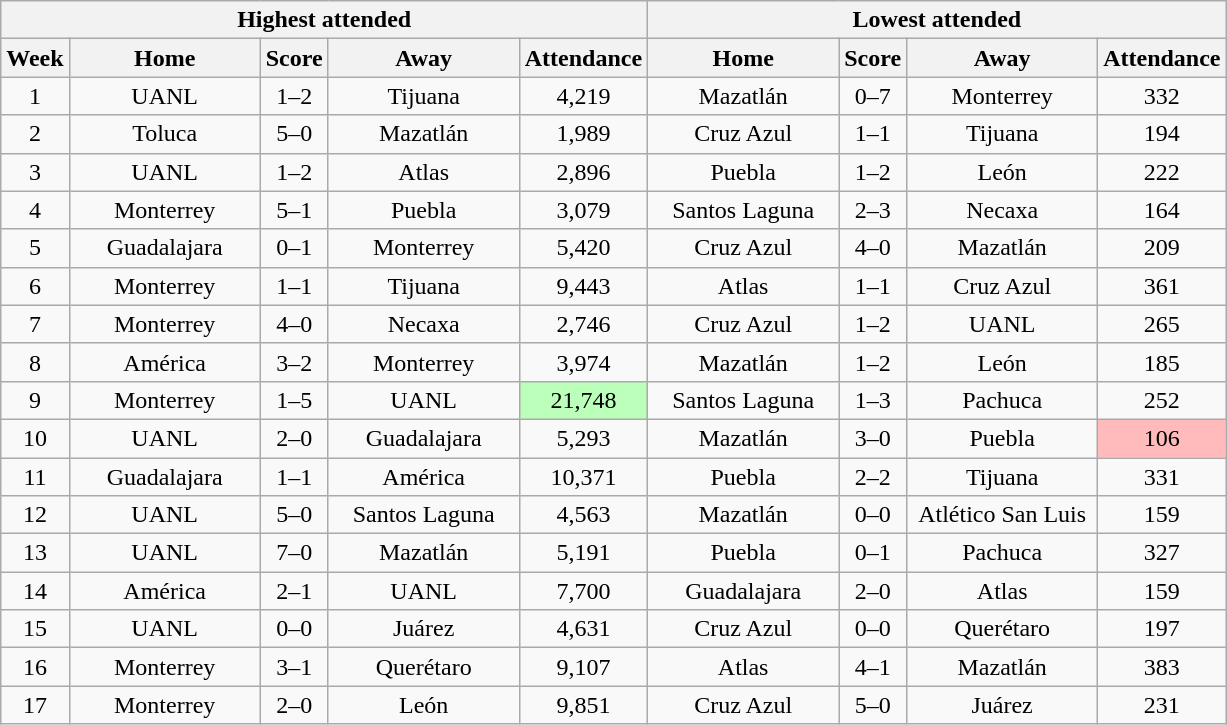<table class="wikitable" style="text-align:center">
<tr>
<th colspan=5>Highest attended</th>
<th colspan=4>Lowest attended</th>
</tr>
<tr>
<th>Week</th>
<th class="unsortable" width=120>Home</th>
<th>Score</th>
<th class="unsortable" width=120>Away</th>
<th>Attendance</th>
<th class="unsortable" width=120>Home</th>
<th>Score</th>
<th class="unsortable" width=120>Away</th>
<th>Attendance</th>
</tr>
<tr>
<td>1</td>
<td>UANL</td>
<td>1–2</td>
<td>Tijuana</td>
<td>4,219</td>
<td>Mazatlán</td>
<td>0–7</td>
<td>Monterrey</td>
<td>332</td>
</tr>
<tr>
<td>2</td>
<td>Toluca</td>
<td>5–0</td>
<td>Mazatlán</td>
<td>1,989</td>
<td>Cruz Azul</td>
<td>1–1</td>
<td>Tijuana</td>
<td>194</td>
</tr>
<tr>
<td>3</td>
<td>UANL</td>
<td>1–2</td>
<td>Atlas</td>
<td>2,896</td>
<td>Puebla</td>
<td>1–2</td>
<td>León</td>
<td>222</td>
</tr>
<tr>
<td>4</td>
<td>Monterrey</td>
<td>5–1</td>
<td>Puebla</td>
<td>3,079</td>
<td>Santos Laguna</td>
<td>2–3</td>
<td>Necaxa</td>
<td>164</td>
</tr>
<tr>
<td>5</td>
<td>Guadalajara</td>
<td>0–1</td>
<td>Monterrey</td>
<td>5,420</td>
<td>Cruz Azul</td>
<td>4–0</td>
<td>Mazatlán</td>
<td>209</td>
</tr>
<tr>
<td>6</td>
<td>Monterrey</td>
<td>1–1</td>
<td>Tijuana</td>
<td>9,443</td>
<td>Atlas</td>
<td>1–1</td>
<td>Cruz Azul</td>
<td>361</td>
</tr>
<tr>
<td>7</td>
<td>Monterrey</td>
<td>4–0</td>
<td>Necaxa</td>
<td>2,746</td>
<td>Cruz Azul</td>
<td>1–2</td>
<td>UANL</td>
<td>265</td>
</tr>
<tr>
<td>8</td>
<td>América</td>
<td>3–2</td>
<td>Monterrey</td>
<td>3,974</td>
<td>Mazatlán</td>
<td>1–2</td>
<td>León</td>
<td>185</td>
</tr>
<tr>
<td>9</td>
<td>Monterrey</td>
<td>1–5</td>
<td>UANL</td>
<td bgcolor=BBFFBB>21,748</td>
<td>Santos Laguna</td>
<td>1–3</td>
<td>Pachuca</td>
<td>252</td>
</tr>
<tr>
<td>10</td>
<td>UANL</td>
<td>2–0</td>
<td>Guadalajara</td>
<td>5,293</td>
<td>Mazatlán</td>
<td>3–0</td>
<td>Puebla</td>
<td bgcolor=FFBBBB>106</td>
</tr>
<tr>
<td>11</td>
<td>Guadalajara</td>
<td>1–1</td>
<td>América</td>
<td>10,371</td>
<td>Puebla</td>
<td>2–2</td>
<td>Tijuana</td>
<td>331</td>
</tr>
<tr>
<td>12</td>
<td>UANL</td>
<td>5–0</td>
<td>Santos Laguna</td>
<td>4,563</td>
<td>Mazatlán</td>
<td>0–0</td>
<td>Atlético San Luis</td>
<td>159</td>
</tr>
<tr>
<td>13</td>
<td>UANL</td>
<td>7–0</td>
<td>Mazatlán</td>
<td>5,191</td>
<td>Puebla</td>
<td>0–1</td>
<td>Pachuca</td>
<td>327</td>
</tr>
<tr>
<td>14</td>
<td>América</td>
<td>2–1</td>
<td>UANL</td>
<td>7,700</td>
<td>Guadalajara</td>
<td>2–0</td>
<td>Atlas</td>
<td>159</td>
</tr>
<tr>
<td>15</td>
<td>UANL</td>
<td>0–0</td>
<td>Juárez</td>
<td>4,631</td>
<td>Cruz Azul</td>
<td>0–0</td>
<td>Querétaro</td>
<td>197</td>
</tr>
<tr>
<td>16</td>
<td>Monterrey</td>
<td>3–1</td>
<td>Querétaro</td>
<td>9,107</td>
<td>Atlas</td>
<td>4–1</td>
<td>Mazatlán</td>
<td>383</td>
</tr>
<tr>
<td>17</td>
<td>Monterrey</td>
<td>2–0</td>
<td>León</td>
<td>9,851</td>
<td>Cruz Azul</td>
<td>5–0</td>
<td>Juárez</td>
<td>231</td>
</tr>
</table>
